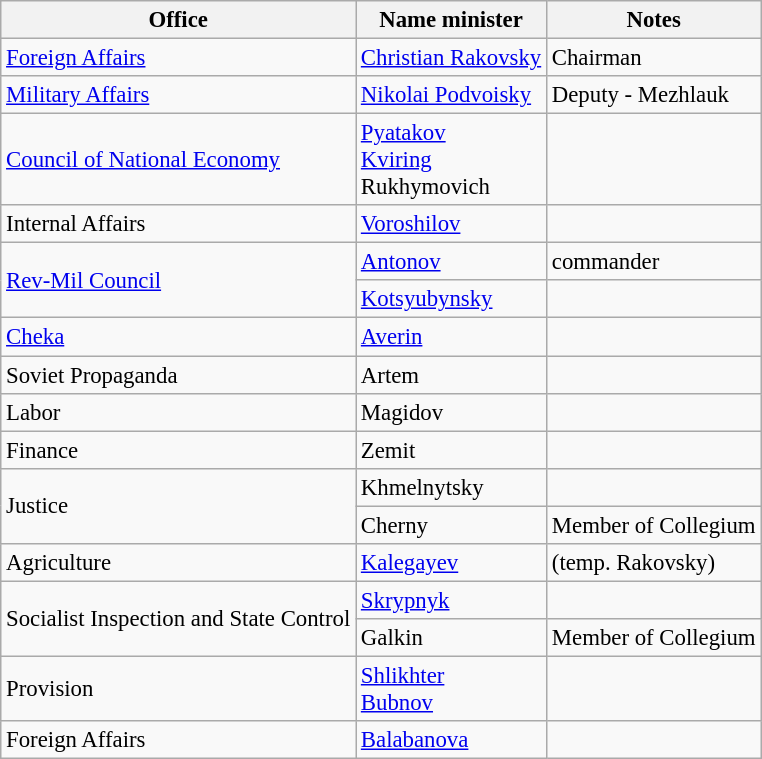<table class="wikitable" style="font-size: 95%;">
<tr>
<th>Office</th>
<th>Name minister</th>
<th>Notes</th>
</tr>
<tr>
<td><a href='#'>Foreign Affairs</a></td>
<td><a href='#'>Christian Rakovsky</a></td>
<td>Chairman</td>
</tr>
<tr>
<td><a href='#'>Military Affairs</a></td>
<td><a href='#'>Nikolai Podvoisky</a></td>
<td>Deputy - Mezhlauk</td>
</tr>
<tr>
<td><a href='#'>Council of National Economy</a></td>
<td><a href='#'>Pyatakov</a><br><a href='#'>Kviring</a><br>Rukhymovich</td>
<td></td>
</tr>
<tr>
<td>Internal Affairs</td>
<td><a href='#'>Voroshilov</a></td>
<td></td>
</tr>
<tr>
<td rowspan="2"><a href='#'>Rev-Mil Council</a></td>
<td><a href='#'>Antonov</a></td>
<td>commander</td>
</tr>
<tr>
<td><a href='#'>Kotsyubynsky</a></td>
<td></td>
</tr>
<tr>
<td><a href='#'>Cheka</a></td>
<td><a href='#'>Averin</a></td>
<td></td>
</tr>
<tr>
<td>Soviet Propaganda</td>
<td>Artem</td>
<td></td>
</tr>
<tr>
<td>Labor</td>
<td>Magidov</td>
<td></td>
</tr>
<tr>
<td>Finance</td>
<td>Zemit</td>
<td></td>
</tr>
<tr>
<td rowspan="2">Justice</td>
<td>Khmelnytsky</td>
<td></td>
</tr>
<tr>
<td>Cherny</td>
<td>Member of Collegium</td>
</tr>
<tr>
<td>Agriculture</td>
<td><a href='#'>Kalegayev</a></td>
<td>(temp. Rakovsky)</td>
</tr>
<tr>
<td rowspan="2">Socialist Inspection and State Control</td>
<td><a href='#'>Skrypnyk</a></td>
<td></td>
</tr>
<tr>
<td>Galkin</td>
<td>Member of Collegium</td>
</tr>
<tr>
<td>Provision</td>
<td><a href='#'>Shlikhter</a><br><a href='#'>Bubnov</a></td>
<td></td>
</tr>
<tr>
<td>Foreign Affairs</td>
<td><a href='#'>Balabanova</a></td>
<td></td>
</tr>
</table>
